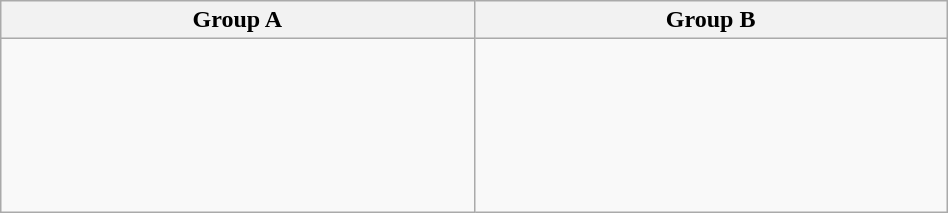<table class="wikitable" width=50%>
<tr>
<th width=50%>Group A</th>
<th width=50%>Group B</th>
</tr>
<tr>
<td valign=top><br><br>
<br>
<br>
<br>
<br>
<s></s></td>
<td valign=top><br><br>
<br>
<br>
<br>
<br>
</td>
</tr>
</table>
